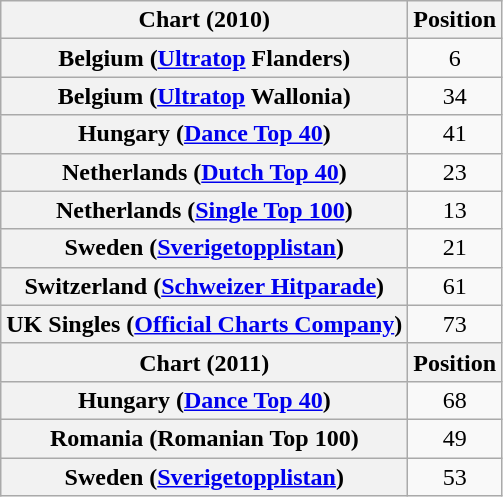<table class="wikitable sortable plainrowheaders">
<tr>
<th scope="col">Chart (2010)</th>
<th scope="col">Position</th>
</tr>
<tr>
<th scope="row">Belgium (<a href='#'>Ultratop</a> Flanders)</th>
<td align="center">6</td>
</tr>
<tr>
<th scope="row">Belgium (<a href='#'>Ultratop</a> Wallonia)</th>
<td align="center">34</td>
</tr>
<tr>
<th scope="row">Hungary (<a href='#'>Dance Top 40</a>)</th>
<td align="center">41</td>
</tr>
<tr>
<th scope="row">Netherlands (<a href='#'>Dutch Top 40</a>)</th>
<td align="center">23</td>
</tr>
<tr>
<th scope="row">Netherlands (<a href='#'>Single Top 100</a>)</th>
<td align="center">13</td>
</tr>
<tr>
<th scope="row">Sweden (<a href='#'>Sverigetopplistan</a>)</th>
<td align="center">21</td>
</tr>
<tr>
<th scope="row">Switzerland (<a href='#'>Schweizer Hitparade</a>)</th>
<td align="center">61</td>
</tr>
<tr>
<th scope="row">UK Singles (<a href='#'>Official Charts Company</a>)</th>
<td align="center">73</td>
</tr>
<tr>
<th scope="col">Chart (2011)</th>
<th scope="col">Position</th>
</tr>
<tr>
<th scope="row">Hungary (<a href='#'>Dance Top 40</a>)</th>
<td align="center">68</td>
</tr>
<tr>
<th scope="row">Romania (Romanian Top 100)</th>
<td align="center">49</td>
</tr>
<tr>
<th scope="row">Sweden (<a href='#'>Sverigetopplistan</a>)</th>
<td align="center">53</td>
</tr>
</table>
